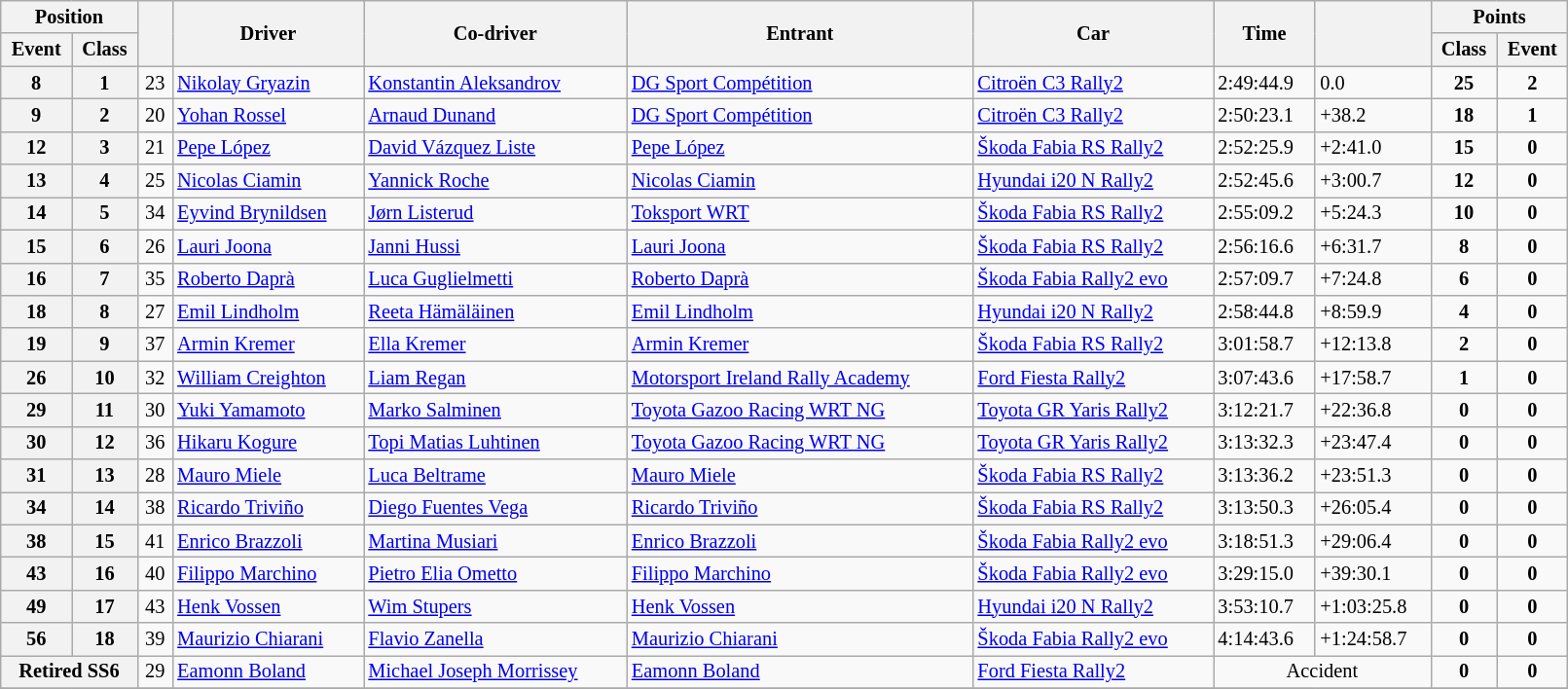<table class="wikitable" width=85% style="font-size: 85%;">
<tr>
<th colspan="2">Position</th>
<th rowspan="2"></th>
<th rowspan="2">Driver</th>
<th rowspan="2">Co-driver</th>
<th rowspan="2">Entrant</th>
<th rowspan="2">Car</th>
<th rowspan="2">Time</th>
<th rowspan="2"></th>
<th colspan="3">Points</th>
</tr>
<tr>
<th>Event</th>
<th>Class</th>
<th>Class</th>
<th>Event</th>
</tr>
<tr>
<th>8</th>
<th>1</th>
<td align="center">23</td>
<td><a href='#'>Nikolay Gryazin</a></td>
<td><a href='#'>Konstantin Aleksandrov</a></td>
<td><a href='#'>DG Sport Compétition</a></td>
<td><a href='#'>Citroën C3 Rally2</a></td>
<td>2:49:44.9</td>
<td>0.0</td>
<td align="center"><strong>25</strong></td>
<td align="center"><strong>2</strong></td>
</tr>
<tr>
<th>9</th>
<th>2</th>
<td align="center">20</td>
<td><a href='#'>Yohan Rossel</a></td>
<td><a href='#'>Arnaud Dunand</a></td>
<td><a href='#'>DG Sport Compétition</a></td>
<td><a href='#'>Citroën C3 Rally2</a></td>
<td>2:50:23.1</td>
<td>+38.2</td>
<td align="center"><strong>18</strong></td>
<td align="center"><strong>1</strong></td>
</tr>
<tr>
<th>12</th>
<th>3</th>
<td align="center">21</td>
<td><a href='#'>Pepe López</a></td>
<td><a href='#'>David Vázquez Liste</a></td>
<td><a href='#'>Pepe López</a></td>
<td><a href='#'>Škoda Fabia RS Rally2</a></td>
<td>2:52:25.9</td>
<td>+2:41.0</td>
<td align="center"><strong>15</strong></td>
<td align="center"><strong>0</strong></td>
</tr>
<tr>
<th>13</th>
<th>4</th>
<td align="center">25</td>
<td><a href='#'>Nicolas Ciamin</a></td>
<td><a href='#'>Yannick Roche</a></td>
<td><a href='#'>Nicolas Ciamin</a></td>
<td><a href='#'>Hyundai i20 N Rally2</a></td>
<td>2:52:45.6</td>
<td>+3:00.7</td>
<td align="center"><strong>12</strong></td>
<td align="center"><strong>0</strong></td>
</tr>
<tr>
<th>14</th>
<th>5</th>
<td align="center">34</td>
<td><a href='#'>Eyvind Brynildsen</a></td>
<td><a href='#'>Jørn Listerud</a></td>
<td><a href='#'>Toksport WRT</a></td>
<td><a href='#'>Škoda Fabia RS Rally2</a></td>
<td>2:55:09.2</td>
<td>+5:24.3</td>
<td align="center"><strong>10</strong></td>
<td align="center"><strong>0</strong></td>
</tr>
<tr>
<th>15</th>
<th>6</th>
<td align="center">26</td>
<td><a href='#'>Lauri Joona</a></td>
<td><a href='#'>Janni Hussi</a></td>
<td><a href='#'>Lauri Joona</a></td>
<td><a href='#'>Škoda Fabia RS Rally2</a></td>
<td>2:56:16.6</td>
<td>+6:31.7</td>
<td align="center"><strong>8</strong></td>
<td align="center"><strong>0</strong></td>
</tr>
<tr>
<th>16</th>
<th>7</th>
<td align="center">35</td>
<td><a href='#'>Roberto Daprà</a></td>
<td><a href='#'>Luca Guglielmetti</a></td>
<td><a href='#'>Roberto Daprà</a></td>
<td><a href='#'>Škoda Fabia Rally2 evo</a></td>
<td>2:57:09.7</td>
<td>+7:24.8</td>
<td align="center"><strong>6</strong></td>
<td align="center"><strong>0</strong></td>
</tr>
<tr>
<th>18</th>
<th>8</th>
<td align="center">27</td>
<td><a href='#'>Emil Lindholm</a></td>
<td><a href='#'>Reeta Hämäläinen</a></td>
<td><a href='#'>Emil Lindholm</a></td>
<td><a href='#'>Hyundai i20 N Rally2</a></td>
<td>2:58:44.8</td>
<td>+8:59.9</td>
<td align="center"><strong>4</strong></td>
<td align="center"><strong>0</strong></td>
</tr>
<tr>
<th>19</th>
<th>9</th>
<td align="center">37</td>
<td><a href='#'>Armin Kremer</a></td>
<td><a href='#'>Ella Kremer</a></td>
<td><a href='#'>Armin Kremer</a></td>
<td><a href='#'>Škoda Fabia RS Rally2</a></td>
<td>3:01:58.7</td>
<td>+12:13.8</td>
<td align="center"><strong>2</strong></td>
<td align="center"><strong>0</strong></td>
</tr>
<tr>
<th>26</th>
<th>10</th>
<td align="center">32</td>
<td><a href='#'>William Creighton</a></td>
<td><a href='#'>Liam Regan</a></td>
<td><a href='#'>Motorsport Ireland Rally Academy</a></td>
<td><a href='#'>Ford Fiesta Rally2</a></td>
<td>3:07:43.6</td>
<td>+17:58.7</td>
<td align="center"><strong>1</strong></td>
<td align="center"><strong>0</strong></td>
</tr>
<tr>
<th>29</th>
<th>11</th>
<td align="center">30</td>
<td><a href='#'>Yuki Yamamoto</a></td>
<td><a href='#'>Marko Salminen</a></td>
<td><a href='#'>Toyota Gazoo Racing WRT NG</a></td>
<td><a href='#'>Toyota GR Yaris Rally2</a></td>
<td>3:12:21.7</td>
<td>+22:36.8</td>
<td align="center"><strong>0</strong></td>
<td align="center"><strong>0</strong></td>
</tr>
<tr>
<th>30</th>
<th>12</th>
<td align="center">36</td>
<td><a href='#'>Hikaru Kogure</a></td>
<td><a href='#'>Topi Matias Luhtinen</a></td>
<td><a href='#'>Toyota Gazoo Racing WRT NG</a></td>
<td><a href='#'>Toyota GR Yaris Rally2</a></td>
<td>3:13:32.3</td>
<td>+23:47.4</td>
<td align="center"><strong>0</strong></td>
<td align="center"><strong>0</strong></td>
</tr>
<tr>
<th>31</th>
<th>13</th>
<td align="center">28</td>
<td><a href='#'>Mauro Miele</a></td>
<td><a href='#'>Luca Beltrame</a></td>
<td><a href='#'>Mauro Miele</a></td>
<td><a href='#'>Škoda Fabia RS Rally2</a></td>
<td>3:13:36.2</td>
<td>+23:51.3</td>
<td align="center"><strong>0</strong></td>
<td align="center"><strong>0</strong></td>
</tr>
<tr>
<th>34</th>
<th>14</th>
<td align="center">38</td>
<td><a href='#'>Ricardo Triviño</a></td>
<td><a href='#'>Diego Fuentes Vega</a></td>
<td><a href='#'>Ricardo Triviño</a></td>
<td><a href='#'>Škoda Fabia RS Rally2</a></td>
<td>3:13:50.3</td>
<td>+26:05.4</td>
<td align="center"><strong>0</strong></td>
<td align="center"><strong>0</strong></td>
</tr>
<tr>
<th>38</th>
<th>15</th>
<td align="center">41</td>
<td><a href='#'>Enrico Brazzoli</a></td>
<td><a href='#'>Martina Musiari</a></td>
<td><a href='#'>Enrico Brazzoli</a></td>
<td><a href='#'>Škoda Fabia Rally2 evo</a></td>
<td>3:18:51.3</td>
<td>+29:06.4</td>
<td align="center"><strong>0</strong></td>
<td align="center"><strong>0</strong></td>
</tr>
<tr>
<th>43</th>
<th>16</th>
<td align="center">40</td>
<td><a href='#'>Filippo Marchino</a></td>
<td><a href='#'>Pietro Elia Ometto</a></td>
<td><a href='#'>Filippo Marchino</a></td>
<td><a href='#'>Škoda Fabia Rally2 evo</a></td>
<td>3:29:15.0</td>
<td>+39:30.1</td>
<td align="center"><strong>0</strong></td>
<td align="center"><strong>0</strong></td>
</tr>
<tr>
<th>49</th>
<th>17</th>
<td align="center">43</td>
<td><a href='#'>Henk Vossen</a></td>
<td><a href='#'>Wim Stupers</a></td>
<td><a href='#'>Henk Vossen</a></td>
<td><a href='#'>Hyundai i20 N Rally2</a></td>
<td>3:53:10.7</td>
<td>+1:03:25.8</td>
<td align="center"><strong>0</strong></td>
<td align="center"><strong>0</strong></td>
</tr>
<tr>
<th>56</th>
<th>18</th>
<td align="center">39</td>
<td><a href='#'>Maurizio Chiarani</a></td>
<td><a href='#'>Flavio Zanella</a></td>
<td><a href='#'>Maurizio Chiarani</a></td>
<td><a href='#'>Škoda Fabia Rally2 evo</a></td>
<td>4:14:43.6</td>
<td>+1:24:58.7</td>
<td align="center"><strong>0</strong></td>
<td align="center"><strong>0</strong></td>
</tr>
<tr>
<th colspan="2">Retired SS6</th>
<td align="center">29</td>
<td><a href='#'>Eamonn Boland</a></td>
<td><a href='#'>Michael Joseph Morrissey</a></td>
<td><a href='#'>Eamonn Boland</a></td>
<td><a href='#'>Ford Fiesta Rally2</a></td>
<td colspan="2" align="center">Accident</td>
<td align="center"><strong>0</strong></td>
<td align="center"><strong>0</strong></td>
</tr>
<tr>
</tr>
</table>
